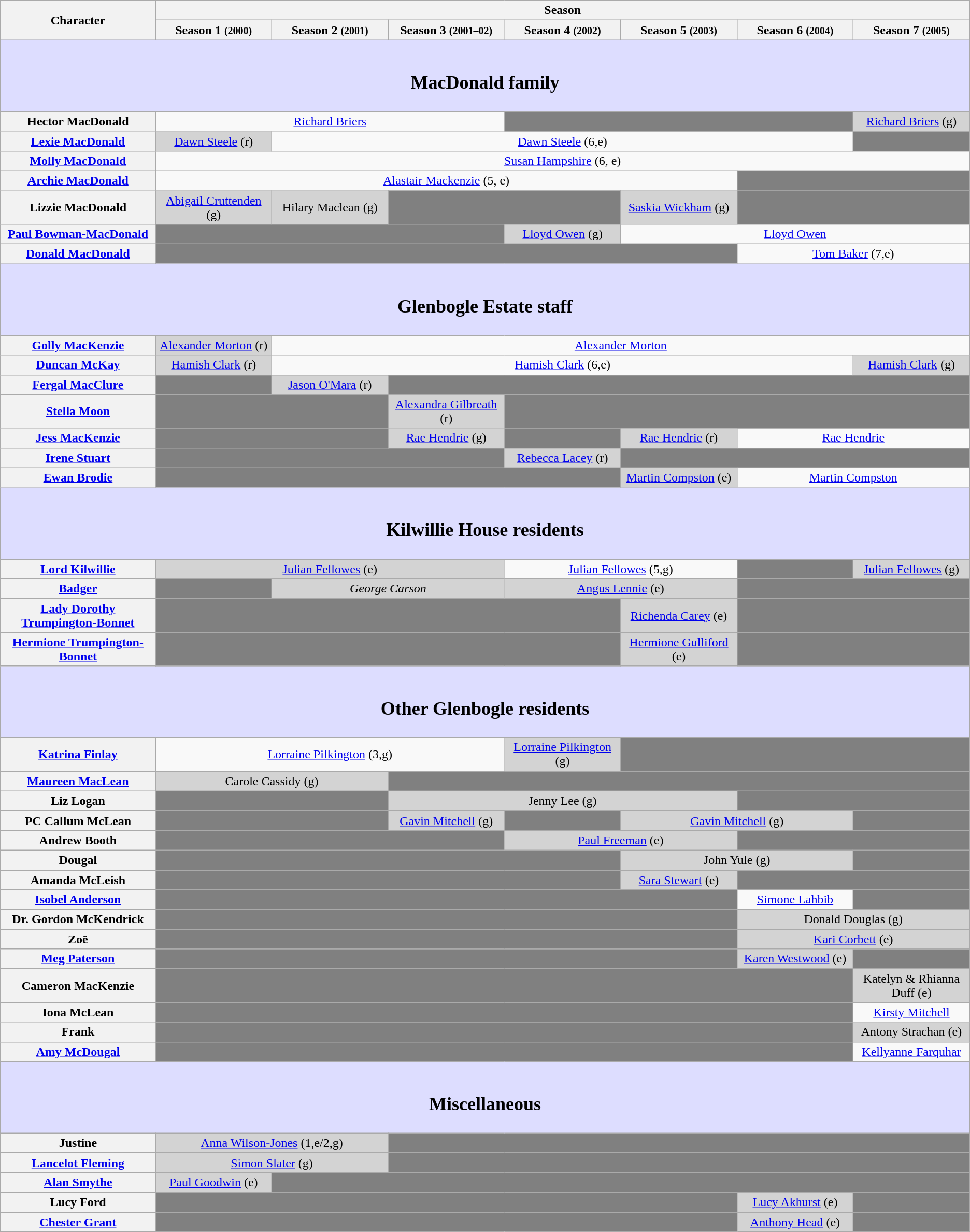<table class="wikitable" style="text-align:center">
<tr>
<th rowspan="2" width="16%">Character</th>
<th colspan="8" align="center">Season</th>
</tr>
<tr>
<th align="center" width="12%">Season 1 <small>(2000)</small></th>
<th align="center" width="12%">Season 2 <small>(2001)</small></th>
<th align="center" width="12%">Season 3 <small>(2001–02)</small></th>
<th align="center" width="12%">Season 4 <small>(2002)</small></th>
<th align="center" width="12%">Season 5 <small>(2003)</small></th>
<th align="center" width="12%">Season 6 <small>(2004)</small></th>
<th align="center" width="12%">Season 7 <small>(2005)</small></th>
</tr>
<tr>
<th colspan="8" style="background-color:#ddf;"><br><h2>MacDonald family</h2></th>
</tr>
<tr>
<th>Hector MacDonald</th>
<td colspan="3"><a href='#'>Richard Briers</a></td>
<td colspan="3" style="background:gray;"></td>
<td colspan="1" style="background:lightgray;"><a href='#'>Richard Briers</a> (g)</td>
</tr>
<tr>
<th><a href='#'>Lexie MacDonald</a></th>
<td colspan="1" style="background:lightgray;"><a href='#'>Dawn Steele</a> (r)</td>
<td colspan="5"><a href='#'>Dawn Steele</a> (6,e)</td>
<td colspan="1" style="background:gray;"></td>
</tr>
<tr>
<th><a href='#'>Molly MacDonald</a></th>
<td colspan="7"><a href='#'>Susan Hampshire</a> (6, e)</td>
</tr>
<tr>
<th><a href='#'>Archie MacDonald</a></th>
<td colspan="5"><a href='#'>Alastair Mackenzie</a> (5, e)</td>
<td colspan="2" style="background:gray;"></td>
</tr>
<tr>
<th>Lizzie MacDonald</th>
<td colspan="1" style="background:lightgray;"><a href='#'>Abigail Cruttenden</a> (g)</td>
<td colspan="1" style="background:lightgray;">Hilary Maclean (g)</td>
<td colspan="2" style="background:gray;"></td>
<td colspan="1" style="background:lightgray;"><a href='#'>Saskia Wickham</a> (g)</td>
<td colspan="2" style="background:gray;"></td>
</tr>
<tr>
<th><a href='#'>Paul Bowman-MacDonald</a></th>
<td colspan="3" style="background:gray;"></td>
<td colspan="1" style="background:lightgray;"><a href='#'>Lloyd Owen</a> (g)</td>
<td colspan="3"><a href='#'>Lloyd Owen</a></td>
</tr>
<tr>
<th><a href='#'>Donald MacDonald</a></th>
<td colspan="5" style="background:gray;"></td>
<td colspan="2"><a href='#'>Tom Baker</a> (7,e)</td>
</tr>
<tr>
<th colspan="8" style="background-color:#ddf;"><br><h2>Glenbogle Estate staff</h2></th>
</tr>
<tr>
<th><a href='#'>Golly MacKenzie</a></th>
<td colspan="1" style="background:lightgray"><a href='#'>Alexander Morton</a> (r)</td>
<td colspan="6"><a href='#'>Alexander Morton</a></td>
</tr>
<tr>
<th><a href='#'>Duncan McKay</a></th>
<td colspan="1" style="background:lightgray"><a href='#'>Hamish Clark</a> (r)</td>
<td colspan="5"><a href='#'>Hamish Clark</a> (6,e)</td>
<td colspan="1" style="background:lightgray;"><a href='#'>Hamish Clark</a> (g)</td>
</tr>
<tr>
<th><a href='#'>Fergal MacClure</a></th>
<td colspan="1" style="background:gray;"></td>
<td colspan="1" style="background:lightgray;"><a href='#'>Jason O'Mara</a> (r)</td>
<td colspan="5" style="background:gray;"></td>
</tr>
<tr>
<th><a href='#'>Stella Moon</a></th>
<td colspan="2" style="background:gray;"></td>
<td colspan="1" style="background:lightgray;"><a href='#'>Alexandra Gilbreath</a> (r)</td>
<td colspan="4" style="background:gray;"></td>
</tr>
<tr>
<th><a href='#'>Jess MacKenzie</a></th>
<td colspan="2" style="background:gray;"></td>
<td colspan="1" style="background:lightgray;"><a href='#'>Rae Hendrie</a> (g)</td>
<td colspan="1" style="background:gray;"></td>
<td colspan="1" style="background:lightgray;"><a href='#'>Rae Hendrie</a> (r)</td>
<td colspan="2"><a href='#'>Rae Hendrie</a></td>
</tr>
<tr>
<th><a href='#'>Irene Stuart</a></th>
<td colspan="3" style="background:gray;"></td>
<td colspan="1" style="background:lightgray;"><a href='#'>Rebecca Lacey</a> (r)</td>
<td colspan="3" style="background:gray;"></td>
</tr>
<tr>
<th><a href='#'>Ewan Brodie</a></th>
<td colspan="4" style="background:gray;"></td>
<td colspan="1" style="background:lightgray;"><a href='#'>Martin Compston</a> (e)</td>
<td colspan="2"><a href='#'>Martin Compston</a></td>
</tr>
<tr>
<th colspan="8" style="background-color:#ddf;"><br><h2>Kilwillie House residents</h2></th>
</tr>
<tr>
<th><a href='#'>Lord Kilwillie</a></th>
<td colspan="3" style="background:lightgray;"><a href='#'>Julian Fellowes</a> (e)</td>
<td colspan="2"><a href='#'>Julian Fellowes</a> (5,g)</td>
<td colspan="1" style="background:gray;"></td>
<td colspan="1" style="background:lightgray;"><a href='#'>Julian Fellowes</a> (g)</td>
</tr>
<tr>
<th><a href='#'>Badger</a></th>
<td colspan="1" style="background:gray;"></td>
<td colspan="2" style="background:lightgray;"><em>George Carson</em> </td>
<td colspan="2" style="background:lightgray;"><a href='#'>Angus Lennie</a> (e) </td>
<td colspan="2" style="background:gray;"></td>
</tr>
<tr>
<th><a href='#'>Lady Dorothy Trumpington-Bonnet</a></th>
<td colspan="4" style="background:gray;"></td>
<td colspan="1" style="background:lightgray;"><a href='#'>Richenda Carey</a> (e)</td>
<td colspan="2" style="background:gray;"></td>
</tr>
<tr>
<th><a href='#'>Hermione Trumpington-Bonnet</a></th>
<td colspan="4" style="background:gray;"></td>
<td colspan="1" style="background:lightgray;"><a href='#'>Hermione Gulliford</a> (e)</td>
<td colspan="2" style="background:gray;"></td>
</tr>
<tr>
<th colspan="8" style="background-color:#ddf;"><br><h2>Other Glenbogle residents</h2></th>
</tr>
<tr>
<th><a href='#'>Katrina Finlay</a></th>
<td colspan="3"><a href='#'>Lorraine Pilkington</a> (3,g)</td>
<td colspan="1" style="background:lightgray;"><a href='#'>Lorraine Pilkington</a> (g)</td>
<td colspan="3" style="background:gray;"></td>
</tr>
<tr>
<th><a href='#'>Maureen MacLean</a></th>
<td colspan="2" style="background:lightgray;">Carole Cassidy (g)</td>
<td colspan="5" style="background:gray;"></td>
</tr>
<tr>
<th>Liz Logan</th>
<td colspan="2" style="background:gray;"></td>
<td colspan="3" style="background:lightgray;">Jenny Lee (g)</td>
<td colspan="2" style="background:gray;"></td>
</tr>
<tr>
<th>PC Callum McLean</th>
<td colspan="2" style="background:gray;"></td>
<td colspan="1" style="background:lightgray;"><a href='#'>Gavin Mitchell</a> (g)</td>
<td colspan="1" style="background:gray;"></td>
<td colspan="2" style="background:lightgray;"><a href='#'>Gavin Mitchell</a> (g)</td>
<td colspan="1" style="background:gray;"></td>
</tr>
<tr>
<th>Andrew Booth</th>
<td colspan="3" style="background:gray;"></td>
<td colspan="2" style="background:lightgray;"><a href='#'>Paul Freeman</a> (e)</td>
<td colspan="2" style="background:gray;"></td>
</tr>
<tr>
<th>Dougal</th>
<td colspan="4" style="background:gray;"></td>
<td colspan="2" style="background:lightgray;">John Yule (g) </td>
<td colspan="1" style="background:gray;"></td>
</tr>
<tr>
<th>Amanda McLeish</th>
<td colspan="4" style="background:gray;"></td>
<td colspan="1" style="background:lightgray;"><a href='#'>Sara Stewart</a> (e)</td>
<td colspan="2" style="background:gray;"></td>
</tr>
<tr>
<th><a href='#'>Isobel Anderson</a></th>
<td colspan="5" style="background:gray;"></td>
<td colspan="1"><a href='#'>Simone Lahbib</a></td>
<td colspan="1" style="background:gray;"></td>
</tr>
<tr>
<th>Dr. Gordon McKendrick</th>
<td colspan="5" style="background:gray;"></td>
<td colspan="2" style="background:lightgray;">Donald Douglas (g)</td>
</tr>
<tr>
<th>Zoë</th>
<td colspan="5" style="background:gray;"></td>
<td colspan="2" style="background:lightgray;"><a href='#'>Kari Corbett</a> (e)</td>
</tr>
<tr>
<th><a href='#'>Meg Paterson</a></th>
<td colspan="5" style="background:gray;"></td>
<td colspan="1" style="background:lightgray;"><a href='#'>Karen Westwood</a> (e)</td>
<td colspan="1" style="background:gray;"></td>
</tr>
<tr>
<th>Cameron MacKenzie</th>
<td colspan="6" style="background:gray;"></td>
<td colspan="1" style="background:lightgray;">Katelyn & Rhianna Duff (e) </td>
</tr>
<tr>
<th>Iona McLean</th>
<td colspan="6" style="background:gray;"></td>
<td colspan="1"><a href='#'>Kirsty Mitchell</a></td>
</tr>
<tr>
<th>Frank</th>
<td colspan="6" style="background:gray;"></td>
<td colspan="1" style="background:lightgray;">Antony Strachan (e)</td>
</tr>
<tr>
<th><a href='#'>Amy McDougal</a></th>
<td colspan="6" style="background:gray;"></td>
<td colspan="1"><a href='#'>Kellyanne Farquhar</a></td>
</tr>
<tr>
<th colspan="8" style="background-color:#ddf;"><br><h2>Miscellaneous</h2></th>
</tr>
<tr>
<th>Justine</th>
<td colspan="2" style="background:lightgray;"><a href='#'>Anna Wilson-Jones</a> (1,e/2,g)</td>
<td colspan="5" style="background:gray;"></td>
</tr>
<tr>
<th><a href='#'>Lancelot Fleming</a></th>
<td colspan="2" style="background:lightgray;"><a href='#'>Simon Slater</a> (g)</td>
<td colspan="5" style="background:gray;"></td>
</tr>
<tr>
<th><a href='#'>Alan Smythe</a></th>
<td colspan="1" style="background:lightgray;"><a href='#'>Paul Goodwin</a> (e)</td>
<td colspan="6" style="background:gray;"></td>
</tr>
<tr>
<th>Lucy Ford</th>
<td colspan="5" style="background:gray;"></td>
<td colspan="1" style="background:lightgray;"><a href='#'>Lucy Akhurst</a> (e)</td>
<td colspan="1" style="background:gray;"></td>
</tr>
<tr>
<th><a href='#'>Chester Grant</a></th>
<td colspan="5" style="background:gray;"></td>
<td colspan="1" style="background:lightgray;"><a href='#'>Anthony Head</a> (e)</td>
<td colspan="1" style="background:gray;"></td>
</tr>
</table>
